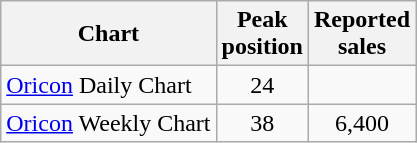<table class="wikitable">
<tr>
<th>Chart</th>
<th>Peak<br>position</th>
<th>Reported<br>sales</th>
</tr>
<tr>
<td><a href='#'>Oricon</a> Daily Chart</td>
<td style="text-align:center;">24</td>
<td style="text-align:center;"></td>
</tr>
<tr>
<td><a href='#'>Oricon</a> Weekly Chart</td>
<td style="text-align:center;">38</td>
<td style="text-align:center;">6,400</td>
</tr>
</table>
